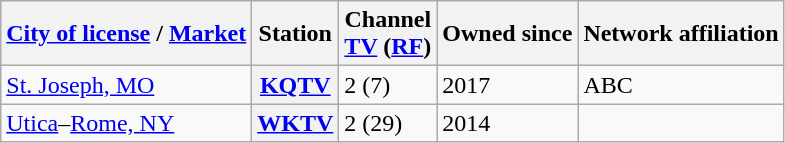<table class="wikitable">
<tr>
<th scope="col"><a href='#'>City of license</a> / <a href='#'>Market</a></th>
<th scope="col">Station</th>
<th scope="col">Channel<br><a href='#'>TV</a> (<a href='#'>RF</a>)</th>
<th scope="col">Owned since</th>
<th scope="col">Network affiliation</th>
</tr>
<tr>
<td><a href='#'>St. Joseph, MO</a></td>
<th scope="row"><a href='#'>KQTV</a></th>
<td>2 (7)</td>
<td>2017</td>
<td>ABC</td>
</tr>
<tr>
<td><a href='#'>Utica</a>–<a href='#'>Rome, NY</a></td>
<th scope="row"><a href='#'>WKTV</a></th>
<td>2 (29)</td>
<td>2014</td>
<td></td>
</tr>
</table>
